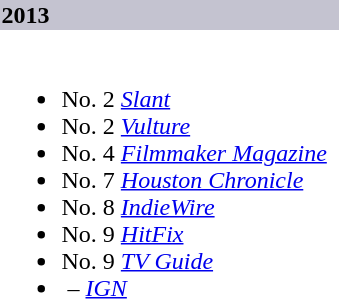<table class="collapsible collapsed">
<tr>
<th style="width:14em; background:#C4C3D0; text-align:left">2013</th>
</tr>
<tr>
<td colspan=><br><ul><li>No. 2 <em><a href='#'>Slant</a></em></li><li>No. 2 <em><a href='#'>Vulture</a></em></li><li>No. 4 <em><a href='#'>Filmmaker Magazine</a></em></li><li>No. 7 <em><a href='#'>Houston Chronicle</a></em></li><li>No. 8 <em><a href='#'>IndieWire</a></em></li><li>No. 9 <em><a href='#'>HitFix</a></em></li><li>No. 9 <em><a href='#'>TV Guide</a></em></li><li> – <em><a href='#'>IGN</a></em></li></ul></td>
</tr>
</table>
